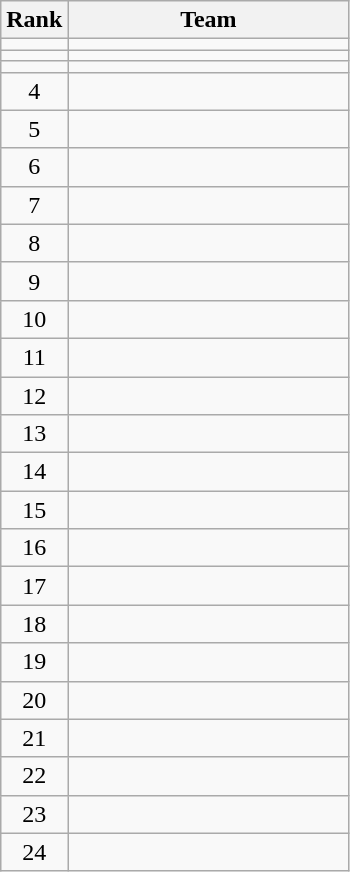<table class=wikitable style="text-align:center;">
<tr>
<th>Rank</th>
<th width=180>Team</th>
</tr>
<tr>
<td></td>
<td align=left></td>
</tr>
<tr>
<td></td>
<td align=left></td>
</tr>
<tr>
<td></td>
<td align=left></td>
</tr>
<tr>
<td>4</td>
<td align=left></td>
</tr>
<tr>
<td>5</td>
<td align=left></td>
</tr>
<tr>
<td>6</td>
<td align=left></td>
</tr>
<tr>
<td>7</td>
<td align=left></td>
</tr>
<tr>
<td>8</td>
<td align=left></td>
</tr>
<tr>
<td>9</td>
<td align=left></td>
</tr>
<tr>
<td>10</td>
<td align=left></td>
</tr>
<tr>
<td>11</td>
<td align=left></td>
</tr>
<tr>
<td>12</td>
<td align=left></td>
</tr>
<tr>
<td>13</td>
<td align=left></td>
</tr>
<tr>
<td>14</td>
<td align=left></td>
</tr>
<tr>
<td>15</td>
<td align=left></td>
</tr>
<tr>
<td>16</td>
<td align=left></td>
</tr>
<tr>
<td>17</td>
<td align=left></td>
</tr>
<tr>
<td>18</td>
<td align=left></td>
</tr>
<tr>
<td>19</td>
<td align=left></td>
</tr>
<tr>
<td>20</td>
<td align=left></td>
</tr>
<tr>
<td>21</td>
<td align=left></td>
</tr>
<tr>
<td>22</td>
<td align=left></td>
</tr>
<tr>
<td>23</td>
<td align=left></td>
</tr>
<tr>
<td>24</td>
<td align=left></td>
</tr>
</table>
